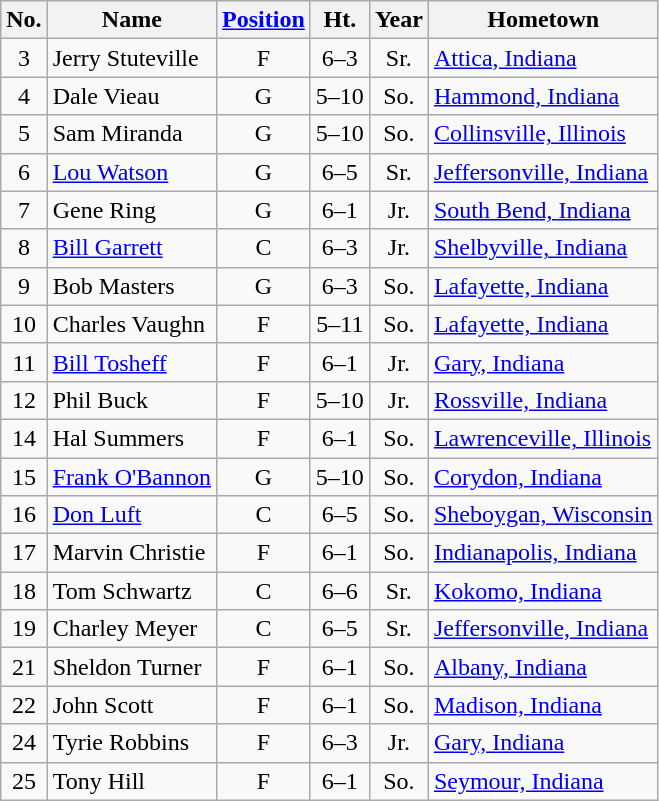<table class="wikitable" style="text-align:center">
<tr>
<th>No.</th>
<th>Name</th>
<th><a href='#'>Position</a></th>
<th>Ht.</th>
<th>Year</th>
<th>Hometown</th>
</tr>
<tr>
<td>3</td>
<td style="text-align:left">Jerry Stuteville</td>
<td>F</td>
<td>6–3</td>
<td>Sr.</td>
<td style="text-align:left"><a href='#'>Attica, Indiana</a></td>
</tr>
<tr>
<td>4</td>
<td style="text-align:left">Dale Vieau</td>
<td>G</td>
<td>5–10</td>
<td>So.</td>
<td style="text-align:left"><a href='#'>Hammond, Indiana</a></td>
</tr>
<tr>
<td>5</td>
<td style="text-align:left">Sam Miranda</td>
<td>G</td>
<td>5–10</td>
<td>So.</td>
<td style="text-align:left"><a href='#'>Collinsville, Illinois</a></td>
</tr>
<tr>
<td>6</td>
<td style="text-align:left"><a href='#'>Lou Watson</a></td>
<td>G</td>
<td>6–5</td>
<td>Sr.</td>
<td style="text-align:left"><a href='#'>Jeffersonville, Indiana</a></td>
</tr>
<tr>
<td>7</td>
<td style="text-align:left">Gene Ring</td>
<td>G</td>
<td>6–1</td>
<td>Jr.</td>
<td style="text-align:left"><a href='#'>South Bend, Indiana</a></td>
</tr>
<tr>
<td>8</td>
<td style="text-align:left"><a href='#'>Bill Garrett</a></td>
<td>C</td>
<td>6–3</td>
<td>Jr.</td>
<td style="text-align:left"><a href='#'>Shelbyville, Indiana</a></td>
</tr>
<tr>
<td>9</td>
<td style="text-align:left">Bob Masters</td>
<td>G</td>
<td>6–3</td>
<td>So.</td>
<td style="text-align:left"><a href='#'>Lafayette, Indiana</a></td>
</tr>
<tr>
<td>10</td>
<td style="text-align:left">Charles Vaughn</td>
<td>F</td>
<td>5–11</td>
<td>So.</td>
<td style="text-align:left"><a href='#'>Lafayette, Indiana</a></td>
</tr>
<tr>
<td>11</td>
<td style="text-align:left"><a href='#'>Bill Tosheff</a></td>
<td>F</td>
<td>6–1</td>
<td>Jr.</td>
<td style="text-align:left"><a href='#'>Gary, Indiana</a></td>
</tr>
<tr>
<td>12</td>
<td style="text-align:left">Phil Buck</td>
<td>F</td>
<td>5–10</td>
<td>Jr.</td>
<td style="text-align:left"><a href='#'>Rossville, Indiana</a></td>
</tr>
<tr>
<td>14</td>
<td style="text-align:left">Hal Summers</td>
<td>F</td>
<td>6–1</td>
<td>So.</td>
<td style="text-align:left"><a href='#'>Lawrenceville, Illinois</a></td>
</tr>
<tr>
<td>15</td>
<td style="text-align:left"><a href='#'>Frank O'Bannon</a></td>
<td>G</td>
<td>5–10</td>
<td>So.</td>
<td style="text-align:left"><a href='#'>Corydon, Indiana</a></td>
</tr>
<tr>
<td>16</td>
<td style="text-align:left"><a href='#'>Don Luft</a></td>
<td>C</td>
<td>6–5</td>
<td>So.</td>
<td style="text-align:left"><a href='#'>Sheboygan, Wisconsin</a></td>
</tr>
<tr>
<td>17</td>
<td style="text-align:left">Marvin Christie</td>
<td>F</td>
<td>6–1</td>
<td>So.</td>
<td style="text-align:left"><a href='#'>Indianapolis, Indiana</a></td>
</tr>
<tr>
<td>18</td>
<td style="text-align:left">Tom Schwartz</td>
<td>C</td>
<td>6–6</td>
<td>Sr.</td>
<td style="text-align:left"><a href='#'>Kokomo, Indiana</a></td>
</tr>
<tr>
<td>19</td>
<td style="text-align:left">Charley Meyer</td>
<td>C</td>
<td>6–5</td>
<td>Sr.</td>
<td style="text-align:left"><a href='#'>Jeffersonville, Indiana</a></td>
</tr>
<tr>
<td>21</td>
<td style="text-align:left">Sheldon Turner</td>
<td>F</td>
<td>6–1</td>
<td>So.</td>
<td style="text-align:left"><a href='#'>Albany, Indiana</a></td>
</tr>
<tr>
<td>22</td>
<td style="text-align:left">John Scott</td>
<td>F</td>
<td>6–1</td>
<td>So.</td>
<td style="text-align:left"><a href='#'>Madison, Indiana</a></td>
</tr>
<tr>
<td>24</td>
<td style="text-align:left">Tyrie Robbins</td>
<td>F</td>
<td>6–3</td>
<td>Jr.</td>
<td style="text-align:left"><a href='#'>Gary, Indiana</a></td>
</tr>
<tr>
<td>25</td>
<td style="text-align:left">Tony Hill</td>
<td>F</td>
<td>6–1</td>
<td>So.</td>
<td style="text-align:left"><a href='#'>Seymour, Indiana</a></td>
</tr>
</table>
